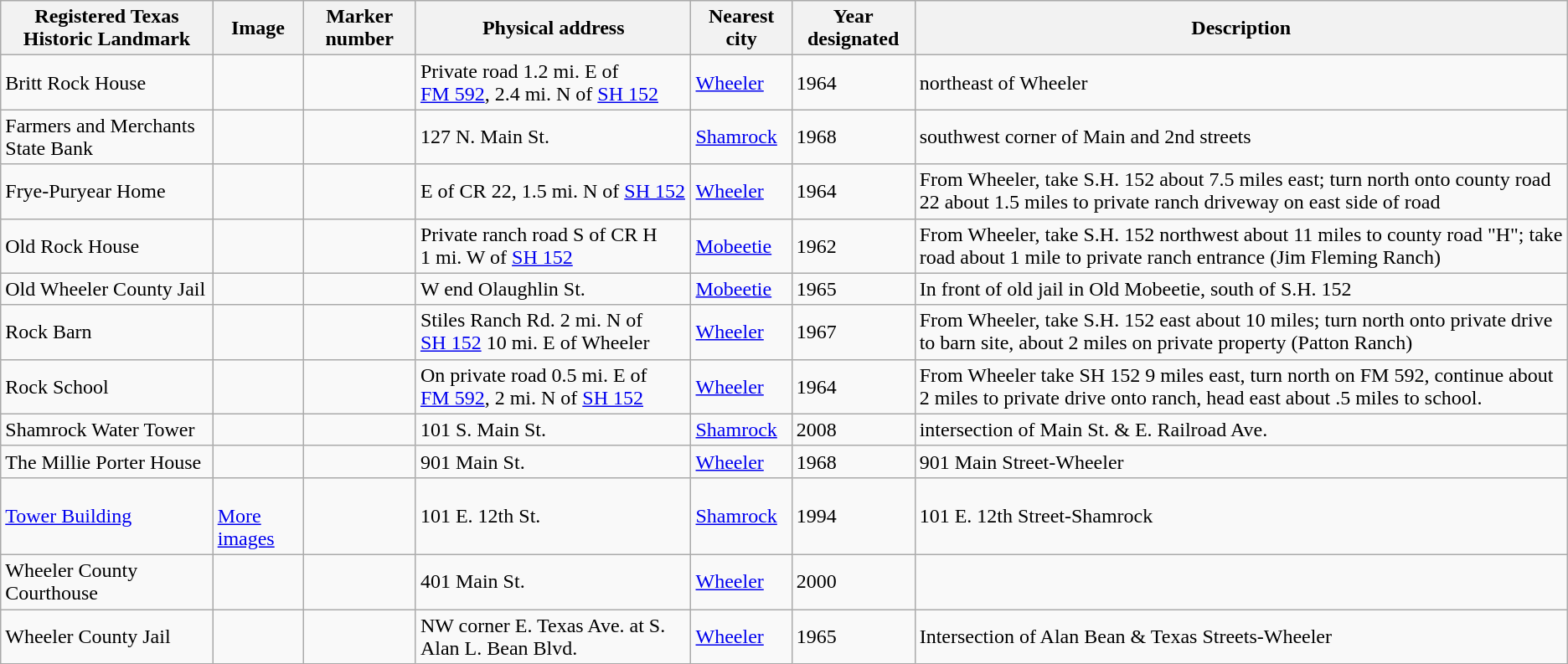<table class="wikitable sortable">
<tr>
<th>Registered Texas Historic Landmark</th>
<th>Image</th>
<th>Marker number</th>
<th>Physical address</th>
<th>Nearest city</th>
<th>Year designated</th>
<th>Description</th>
</tr>
<tr>
<td>Britt Rock House</td>
<td></td>
<td></td>
<td>Private road 1.2 mi. E of <a href='#'>FM 592</a>, 2.4 mi. N of <a href='#'>SH 152</a><br></td>
<td><a href='#'>Wheeler</a></td>
<td>1964</td>
<td>northeast of Wheeler</td>
</tr>
<tr>
<td>Farmers and Merchants State Bank</td>
<td></td>
<td></td>
<td>127 N. Main St.<br></td>
<td><a href='#'>Shamrock</a></td>
<td>1968</td>
<td>southwest corner of Main and 2nd streets</td>
</tr>
<tr>
<td>Frye-Puryear Home</td>
<td></td>
<td></td>
<td>E of CR 22, 1.5 mi. N of <a href='#'>SH 152</a><br></td>
<td><a href='#'>Wheeler</a></td>
<td>1964</td>
<td>From Wheeler, take S.H. 152 about 7.5 miles east; turn north onto county road 22 about 1.5 miles to private ranch driveway on east side of road</td>
</tr>
<tr>
<td>Old Rock House</td>
<td></td>
<td></td>
<td>Private ranch road S of CR H 1 mi. W of <a href='#'>SH 152</a><br></td>
<td><a href='#'>Mobeetie</a></td>
<td>1962</td>
<td>From Wheeler, take S.H. 152 northwest about 11 miles to county road "H"; take road about 1 mile to private ranch entrance (Jim Fleming Ranch)</td>
</tr>
<tr>
<td>Old Wheeler County Jail</td>
<td></td>
<td></td>
<td>W end Olaughlin St.<br></td>
<td><a href='#'>Mobeetie</a></td>
<td>1965</td>
<td>In front of old jail in Old Mobeetie, south of S.H. 152</td>
</tr>
<tr>
<td>Rock Barn</td>
<td></td>
<td></td>
<td>Stiles Ranch Rd. 2 mi. N of <a href='#'>SH 152</a> 10 mi. E of Wheeler<br></td>
<td><a href='#'>Wheeler</a></td>
<td>1967</td>
<td>From Wheeler, take S.H. 152 east about 10 miles; turn north onto private drive to barn site, about 2 miles on private property (Patton Ranch)</td>
</tr>
<tr>
<td>Rock School</td>
<td></td>
<td></td>
<td>On private road 0.5 mi. E of <a href='#'>FM 592</a>, 2 mi. N of <a href='#'>SH 152</a><br></td>
<td><a href='#'>Wheeler</a></td>
<td>1964</td>
<td>From Wheeler take SH 152 9 miles east, turn north on FM 592, continue about 2 miles to private drive onto ranch, head east about .5 miles to school.</td>
</tr>
<tr>
<td>Shamrock Water Tower</td>
<td></td>
<td></td>
<td>101 S. Main St.<br></td>
<td><a href='#'>Shamrock</a></td>
<td>2008</td>
<td>intersection of Main St. & E. Railroad Ave.</td>
</tr>
<tr>
<td>The Millie Porter House</td>
<td></td>
<td></td>
<td>901 Main St.<br></td>
<td><a href='#'>Wheeler</a></td>
<td>1968</td>
<td>901 Main Street-Wheeler</td>
</tr>
<tr>
<td><a href='#'>Tower Building</a></td>
<td><br> <a href='#'>More images</a></td>
<td></td>
<td>101 E. 12th St.<br></td>
<td><a href='#'>Shamrock</a></td>
<td>1994</td>
<td>101 E. 12th Street-Shamrock</td>
</tr>
<tr>
<td>Wheeler County Courthouse</td>
<td></td>
<td></td>
<td>401 Main St.<br></td>
<td><a href='#'>Wheeler</a></td>
<td>2000</td>
<td></td>
</tr>
<tr>
<td>Wheeler County Jail</td>
<td></td>
<td></td>
<td>NW corner E. Texas Ave. at S. Alan L. Bean Blvd.<br></td>
<td><a href='#'>Wheeler</a></td>
<td>1965</td>
<td>Intersection of Alan Bean & Texas Streets-Wheeler</td>
</tr>
</table>
